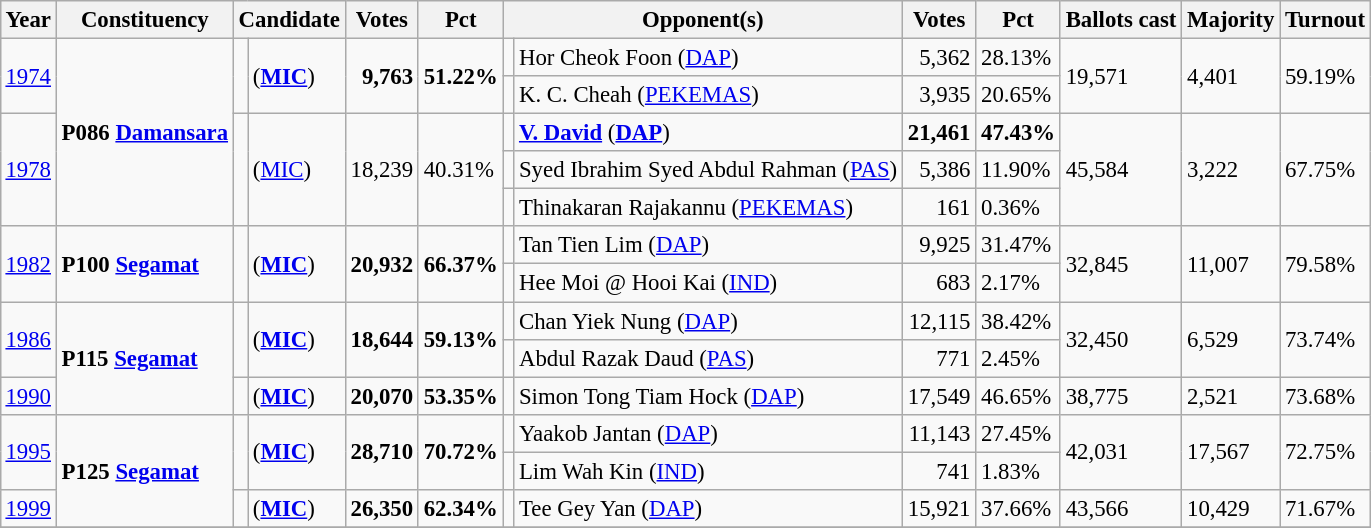<table class="wikitable" style="margin:0.5em ; font-size:95%">
<tr>
<th>Year</th>
<th>Constituency</th>
<th colspan=2>Candidate</th>
<th>Votes</th>
<th>Pct</th>
<th colspan=2>Opponent(s)</th>
<th>Votes</th>
<th>Pct</th>
<th>Ballots cast</th>
<th>Majority</th>
<th>Turnout</th>
</tr>
<tr>
<td rowspan=2><a href='#'>1974</a></td>
<td rowspan=5><strong>P086 <a href='#'>Damansara</a></strong></td>
<td rowspan=2 ></td>
<td rowspan=2> (<a href='#'><strong>MIC</strong></a>)</td>
<td rowspan=2 align="right"><strong>9,763</strong></td>
<td rowspan=2><strong>51.22%</strong></td>
<td></td>
<td>Hor Cheok Foon (<a href='#'>DAP</a>)</td>
<td align="right">5,362</td>
<td>28.13%</td>
<td rowspan=2>19,571</td>
<td rowspan=2>4,401</td>
<td rowspan=2>59.19%</td>
</tr>
<tr>
<td></td>
<td>K. C. Cheah (<a href='#'>PEKEMAS</a>)</td>
<td align="right">3,935</td>
<td>20.65%</td>
</tr>
<tr>
<td rowspan=3><a href='#'>1978</a></td>
<td rowspan=3 ></td>
<td rowspan=3> (<a href='#'>MIC</a>)</td>
<td rowspan=3 align="right">18,239</td>
<td rowspan=3>40.31%</td>
<td></td>
<td><strong><a href='#'>V. David</a></strong> (<a href='#'><strong>DAP</strong></a>)</td>
<td align="right"><strong>21,461</strong></td>
<td><strong>47.43%</strong></td>
<td rowspan=3>45,584</td>
<td rowspan=3>3,222</td>
<td rowspan=3>67.75%</td>
</tr>
<tr>
<td></td>
<td>Syed Ibrahim Syed Abdul Rahman (<a href='#'>PAS</a>)</td>
<td align="right">5,386</td>
<td>11.90%</td>
</tr>
<tr>
<td></td>
<td>Thinakaran Rajakannu (<a href='#'>PEKEMAS</a>)</td>
<td align="right">161</td>
<td>0.36%</td>
</tr>
<tr>
<td rowspan=2><a href='#'>1982</a></td>
<td rowspan=2><strong>P100 <a href='#'>Segamat</a></strong></td>
<td rowspan=2 ></td>
<td rowspan=2> (<a href='#'><strong>MIC</strong></a>)</td>
<td rowspan=2 align="right"><strong>20,932</strong></td>
<td rowspan=2><strong>66.37%</strong></td>
<td></td>
<td>Tan Tien Lim (<a href='#'>DAP</a>)</td>
<td align="right">9,925</td>
<td>31.47%</td>
<td rowspan=2>32,845</td>
<td rowspan=2>11,007</td>
<td rowspan=2>79.58%</td>
</tr>
<tr>
<td></td>
<td>Hee Moi @ Hooi Kai (<a href='#'>IND</a>)</td>
<td align="right">683</td>
<td>2.17%</td>
</tr>
<tr>
<td rowspan=2><a href='#'>1986</a></td>
<td rowspan=3><strong>P115 <a href='#'>Segamat</a></strong></td>
<td rowspan=2 ></td>
<td rowspan=2> (<a href='#'><strong>MIC</strong></a>)</td>
<td rowspan=2 align="right"><strong>18,644</strong></td>
<td rowspan=2><strong>59.13%</strong></td>
<td></td>
<td>Chan Yiek Nung (<a href='#'>DAP</a>)</td>
<td align="right">12,115</td>
<td>38.42%</td>
<td rowspan=2>32,450</td>
<td rowspan=2>6,529</td>
<td rowspan=2>73.74%</td>
</tr>
<tr>
<td></td>
<td>Abdul Razak Daud (<a href='#'>PAS</a>)</td>
<td align="right">771</td>
<td>2.45%</td>
</tr>
<tr>
<td><a href='#'>1990</a></td>
<td></td>
<td> (<a href='#'><strong>MIC</strong></a>)</td>
<td align="right"><strong>20,070</strong></td>
<td><strong>53.35%</strong></td>
<td></td>
<td>Simon Tong Tiam Hock (<a href='#'>DAP</a>)</td>
<td align="right">17,549</td>
<td>46.65%</td>
<td>38,775</td>
<td>2,521</td>
<td>73.68%</td>
</tr>
<tr>
<td rowspan=2><a href='#'>1995</a></td>
<td rowspan=3><strong>P125 <a href='#'>Segamat</a></strong></td>
<td rowspan=2 ></td>
<td rowspan=2> (<a href='#'><strong>MIC</strong></a>)</td>
<td rowspan=2 align="right"><strong>28,710</strong></td>
<td rowspan=2><strong>70.72%</strong></td>
<td></td>
<td>Yaakob Jantan (<a href='#'>DAP</a>)</td>
<td align="right">11,143</td>
<td>27.45%</td>
<td rowspan=2>42,031</td>
<td rowspan=2>17,567</td>
<td rowspan=2>72.75%</td>
</tr>
<tr>
<td></td>
<td>Lim Wah Kin (<a href='#'>IND</a>)</td>
<td align="right">741</td>
<td>1.83%</td>
</tr>
<tr>
<td><a href='#'>1999</a></td>
<td></td>
<td> (<a href='#'><strong>MIC</strong></a>)</td>
<td align="right"><strong>26,350</strong></td>
<td><strong>62.34%</strong></td>
<td></td>
<td>Tee Gey Yan (<a href='#'>DAP</a>)</td>
<td align="right">15,921</td>
<td>37.66%</td>
<td>43,566</td>
<td>10,429</td>
<td>71.67%</td>
</tr>
<tr>
</tr>
</table>
